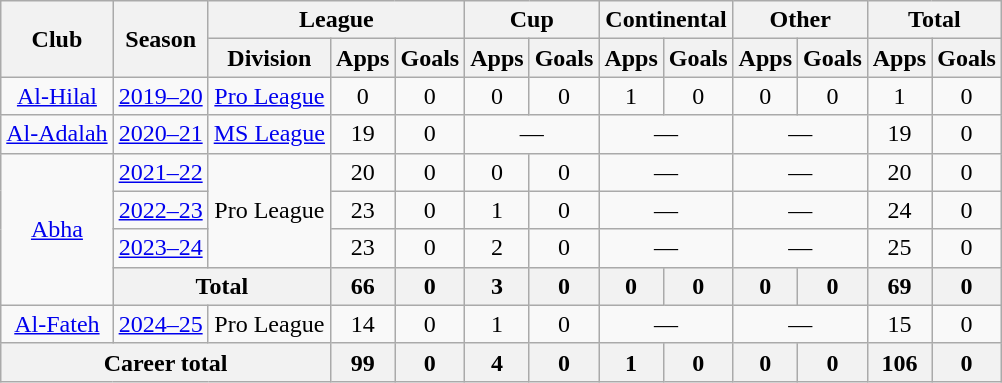<table class="wikitable" style="text-align: center">
<tr>
<th rowspan="2">Club</th>
<th rowspan="2">Season</th>
<th colspan="3">League</th>
<th colspan="2">Cup</th>
<th colspan="2">Continental</th>
<th colspan="2">Other</th>
<th colspan="2">Total</th>
</tr>
<tr>
<th>Division</th>
<th>Apps</th>
<th>Goals</th>
<th>Apps</th>
<th>Goals</th>
<th>Apps</th>
<th>Goals</th>
<th>Apps</th>
<th>Goals</th>
<th>Apps</th>
<th>Goals</th>
</tr>
<tr>
<td><a href='#'>Al-Hilal</a></td>
<td><a href='#'>2019–20</a></td>
<td><a href='#'>Pro League</a></td>
<td>0</td>
<td>0</td>
<td>0</td>
<td>0</td>
<td>1</td>
<td>0</td>
<td>0</td>
<td>0</td>
<td>1</td>
<td>0</td>
</tr>
<tr>
<td><a href='#'>Al-Adalah</a></td>
<td><a href='#'>2020–21</a></td>
<td><a href='#'>MS League</a></td>
<td>19</td>
<td>0</td>
<td colspan="2">—</td>
<td colspan="2">—</td>
<td colspan="2">—</td>
<td>19</td>
<td>0</td>
</tr>
<tr>
<td rowspan=4><a href='#'>Abha</a></td>
<td><a href='#'>2021–22</a></td>
<td rowspan=3>Pro League</td>
<td>20</td>
<td>0</td>
<td>0</td>
<td>0</td>
<td colspan="2">—</td>
<td colspan="2">—</td>
<td>20</td>
<td>0</td>
</tr>
<tr>
<td><a href='#'>2022–23</a></td>
<td>23</td>
<td>0</td>
<td>1</td>
<td>0</td>
<td colspan="2">—</td>
<td colspan="2">—</td>
<td>24</td>
<td>0</td>
</tr>
<tr>
<td><a href='#'>2023–24</a></td>
<td>23</td>
<td>0</td>
<td>2</td>
<td>0</td>
<td colspan="2">—</td>
<td colspan="2">—</td>
<td>25</td>
<td>0</td>
</tr>
<tr>
<th colspan="2">Total</th>
<th>66</th>
<th>0</th>
<th>3</th>
<th>0</th>
<th>0</th>
<th>0</th>
<th>0</th>
<th>0</th>
<th>69</th>
<th>0</th>
</tr>
<tr>
<td><a href='#'>Al-Fateh</a></td>
<td><a href='#'>2024–25</a></td>
<td>Pro League</td>
<td>14</td>
<td>0</td>
<td>1</td>
<td>0</td>
<td colspan="2">—</td>
<td colspan="2">—</td>
<td>15</td>
<td>0</td>
</tr>
<tr>
<th colspan=3>Career total</th>
<th>99</th>
<th>0</th>
<th>4</th>
<th>0</th>
<th>1</th>
<th>0</th>
<th>0</th>
<th>0</th>
<th>106</th>
<th>0</th>
</tr>
</table>
